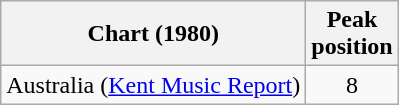<table class="wikitable">
<tr>
<th>Chart (1980)</th>
<th>Peak<br>position</th>
</tr>
<tr>
<td>Australia (<a href='#'>Kent Music Report</a>)</td>
<td style="text-align:center;">8</td>
</tr>
</table>
